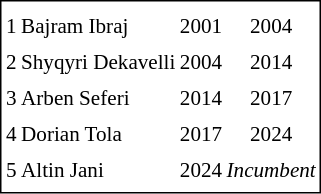<table cellpadding="0" cellspacing="3" style="border:1px solid #000000; font-size:88%; line-height: 1.5em;">
<tr>
<td><strong></strong></td>
<td><strong></strong></td>
<td colspan="2"></td>
</tr>
<tr>
<td align=center>1</td>
<td>Bajram Ibraj</td>
<td align=center>2001</td>
<td align=center>2004</td>
</tr>
<tr>
<td align=center>2</td>
<td>Shyqyri Dekavelli</td>
<td align=center>2004</td>
<td align=center>2014</td>
</tr>
<tr>
<td align=center>3</td>
<td>Arben Seferi</td>
<td align=center>2014</td>
<td align=center>2017</td>
</tr>
<tr>
<td align=center>4</td>
<td>Dorian Tola</td>
<td align=center>2017</td>
<td align=center>2024</td>
</tr>
<tr>
<td align=center>5</td>
<td>Altin Jani</td>
<td align=center>2024</td>
<td><em>Incumbent</em></td>
</tr>
</table>
